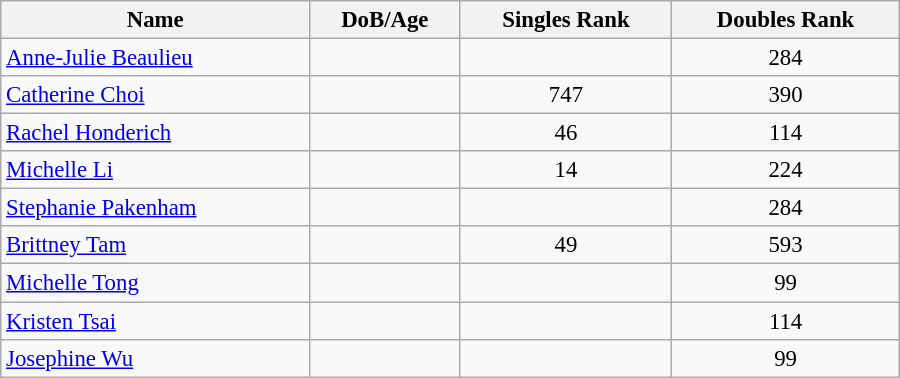<table class="wikitable"  style="width:600px; font-size:95%;">
<tr>
<th align="left">Name</th>
<th align="left">DoB/Age</th>
<th align="left">Singles Rank</th>
<th align="left">Doubles Rank</th>
</tr>
<tr>
<td><a href='#'>Anne-Julie Beaulieu</a></td>
<td></td>
<td align="center"></td>
<td align="center">284</td>
</tr>
<tr>
<td><a href='#'>Catherine Choi</a></td>
<td></td>
<td align="center">747</td>
<td align="center">390</td>
</tr>
<tr>
<td><a href='#'>Rachel Honderich</a></td>
<td></td>
<td align="center">46</td>
<td align="center">114</td>
</tr>
<tr>
<td><a href='#'>Michelle Li</a></td>
<td></td>
<td align="center">14</td>
<td align="center">224</td>
</tr>
<tr>
<td><a href='#'>Stephanie Pakenham</a></td>
<td></td>
<td align="center"></td>
<td align="center">284</td>
</tr>
<tr>
<td><a href='#'>Brittney Tam</a></td>
<td></td>
<td align="center">49</td>
<td align="center">593</td>
</tr>
<tr>
<td><a href='#'>Michelle Tong</a></td>
<td></td>
<td align="center"></td>
<td align="center">99</td>
</tr>
<tr>
<td><a href='#'>Kristen Tsai</a></td>
<td></td>
<td align="center"></td>
<td align="center">114</td>
</tr>
<tr>
<td><a href='#'>Josephine Wu</a></td>
<td></td>
<td align="center"></td>
<td align="center">99</td>
</tr>
</table>
